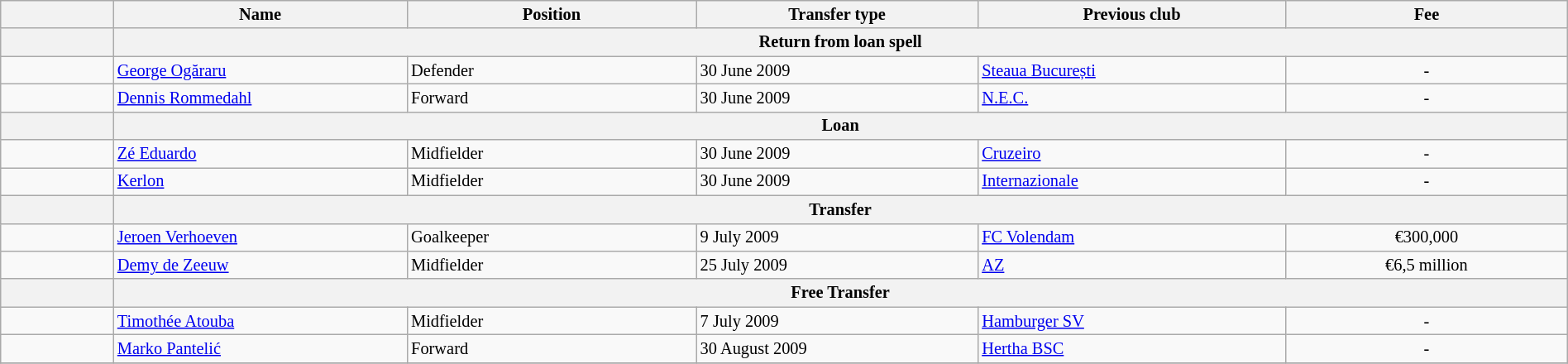<table class="wikitable" style="width:100%; font-size:85%;">
<tr>
<th width="2%"></th>
<th width="5%">Name</th>
<th width="5%">Position</th>
<th width="5%">Transfer type</th>
<th width="5%">Previous club</th>
<th width="5%">Fee</th>
</tr>
<tr>
<th></th>
<th colspan="5" align="center">Return from loan spell</th>
</tr>
<tr>
<td align=center></td>
<td align=left> <a href='#'>George Ogăraru</a></td>
<td align=left>Defender</td>
<td align=left>30 June 2009</td>
<td align=left> <a href='#'>Steaua București</a></td>
<td align=center>-</td>
</tr>
<tr>
<td align=center></td>
<td align=left> <a href='#'>Dennis Rommedahl</a></td>
<td align=left>Forward</td>
<td align=left>30 June 2009</td>
<td align=left> <a href='#'>N.E.C.</a></td>
<td align=center>-</td>
</tr>
<tr>
<th></th>
<th colspan="5" align="center">Loan</th>
</tr>
<tr>
<td align=center></td>
<td align=left> <a href='#'>Zé Eduardo</a></td>
<td align=left>Midfielder</td>
<td align=left>30 June 2009</td>
<td align=left> <a href='#'>Cruzeiro</a></td>
<td align=center>-</td>
</tr>
<tr>
<td align=center></td>
<td align=left> <a href='#'>Kerlon</a></td>
<td align=left>Midfielder</td>
<td align=left>30 June 2009</td>
<td align=left> <a href='#'>Internazionale</a></td>
<td align=center>-</td>
</tr>
<tr>
<th></th>
<th colspan="5" align="center">Transfer</th>
</tr>
<tr>
<td align=center></td>
<td align=left> <a href='#'>Jeroen Verhoeven</a></td>
<td align=left>Goalkeeper</td>
<td align=left>9 July 2009</td>
<td align=left> <a href='#'>FC Volendam</a></td>
<td align=center>€300,000</td>
</tr>
<tr>
<td align=center></td>
<td align=left> <a href='#'>Demy de Zeeuw</a></td>
<td align=left>Midfielder</td>
<td align=left>25 July 2009</td>
<td align=left> <a href='#'>AZ</a></td>
<td align=center>€6,5 million</td>
</tr>
<tr>
<th></th>
<th colspan="5" align="center">Free Transfer</th>
</tr>
<tr>
<td align=center></td>
<td align=left> <a href='#'>Timothée Atouba</a></td>
<td align=left>Midfielder</td>
<td align=left>7 July 2009</td>
<td align=left> <a href='#'>Hamburger SV</a></td>
<td align=center>-</td>
</tr>
<tr>
<td align=center></td>
<td align=left> <a href='#'>Marko Pantelić</a></td>
<td align=left>Forward</td>
<td align=left>30 August 2009</td>
<td align=left> <a href='#'>Hertha BSC</a></td>
<td align=center>-</td>
</tr>
<tr>
</tr>
</table>
